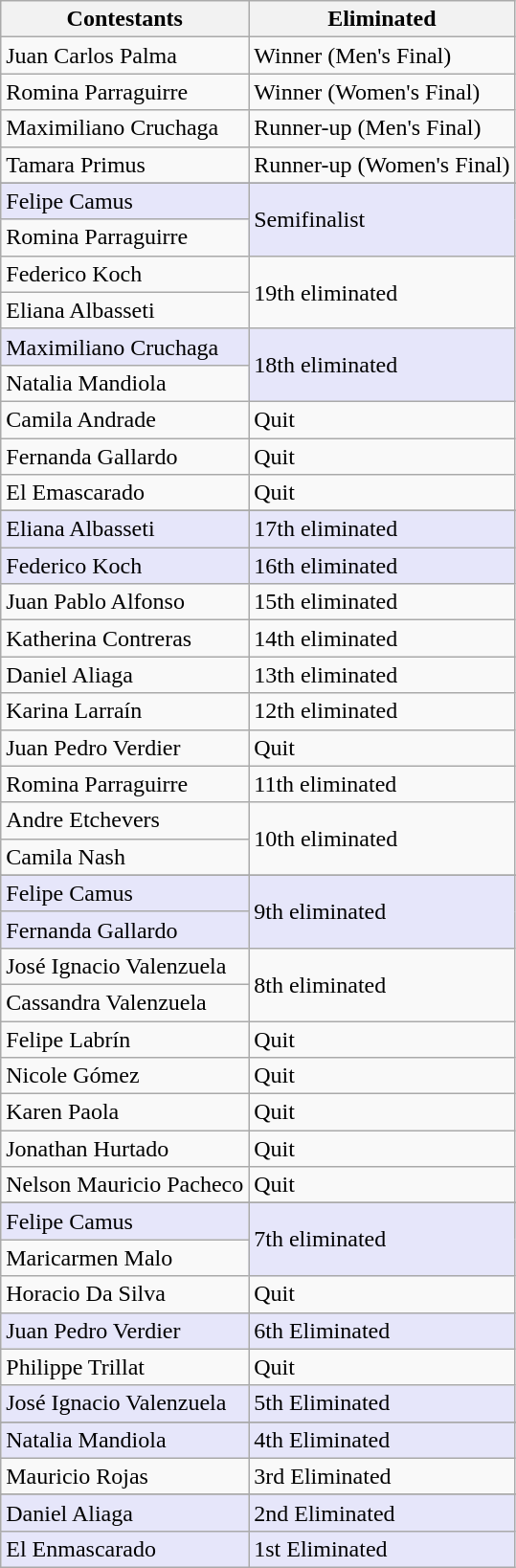<table class="wikitable">
<tr>
<th>Contestants</th>
<th>Eliminated</th>
</tr>
<tr>
<td> Juan Carlos Palma</td>
<td>Winner (Men's Final)</td>
</tr>
<tr>
<td> Romina Parraguirre</td>
<td>Winner (Women's Final)</td>
</tr>
<tr>
<td> Maximiliano Cruchaga</td>
<td>Runner-up (Men's Final)</td>
</tr>
<tr>
<td> Tamara Primus</td>
<td>Runner-up (Women's Final)</td>
</tr>
<tr>
</tr>
<tr bgcolor=lavender>
<td> Felipe Camus</td>
<td rowspan="2">Semifinalist</td>
</tr>
<tr>
<td> Romina Parraguirre</td>
</tr>
<tr>
<td> Federico Koch</td>
<td rowspan="2">19th eliminated</td>
</tr>
<tr>
<td> Eliana Albasseti</td>
</tr>
<tr bgcolor=lavender>
<td> Maximiliano Cruchaga</td>
<td rowspan="2">18th eliminated</td>
</tr>
<tr>
<td> Natalia Mandiola</td>
</tr>
<tr>
<td> Camila Andrade</td>
<td>Quit</td>
</tr>
<tr>
<td> Fernanda Gallardo</td>
<td>Quit</td>
</tr>
<tr>
<td> El Emascarado</td>
<td>Quit</td>
</tr>
<tr>
</tr>
<tr bgcolor=lavender>
<td> Eliana Albasseti</td>
<td>17th eliminated</td>
</tr>
<tr bgcolor=lavender>
<td> Federico Koch</td>
<td>16th eliminated</td>
</tr>
<tr>
<td> Juan Pablo Alfonso</td>
<td>15th eliminated</td>
</tr>
<tr>
<td> Katherina Contreras</td>
<td>14th eliminated</td>
</tr>
<tr>
<td> Daniel Aliaga</td>
<td>13th eliminated</td>
</tr>
<tr>
<td> Karina Larraín</td>
<td>12th eliminated</td>
</tr>
<tr>
<td> Juan Pedro Verdier</td>
<td>Quit</td>
</tr>
<tr>
<td> Romina Parraguirre</td>
<td>11th eliminated</td>
</tr>
<tr>
<td> Andre Etchevers </td>
<td rowspan="2">10th eliminated</td>
</tr>
<tr>
<td> Camila Nash</td>
</tr>
<tr>
</tr>
<tr bgcolor=lavender>
<td> Felipe Camus</td>
<td rowspan="2">9th eliminated</td>
</tr>
<tr bgcolor=lavender>
<td> Fernanda Gallardo</td>
</tr>
<tr>
<td> José Ignacio Valenzuela</td>
<td rowspan="2">8th eliminated</td>
</tr>
<tr>
<td> Cassandra Valenzuela</td>
</tr>
<tr>
<td> Felipe Labrín</td>
<td>Quit</td>
</tr>
<tr>
<td> Nicole Gómez</td>
<td>Quit</td>
</tr>
<tr>
<td> Karen Paola</td>
<td>Quit</td>
</tr>
<tr>
<td> Jonathan Hurtado</td>
<td>Quit</td>
</tr>
<tr>
<td> Nelson Mauricio Pacheco</td>
<td>Quit</td>
</tr>
<tr>
</tr>
<tr bgcolor=lavender>
<td> Felipe Camus</td>
<td rowspan="2">7th eliminated</td>
</tr>
<tr>
<td> Maricarmen Malo</td>
</tr>
<tr>
<td> Horacio Da Silva</td>
<td>Quit</td>
</tr>
<tr bgcolor=lavender>
<td> Juan Pedro Verdier</td>
<td>6th Eliminated</td>
</tr>
<tr>
<td> Philippe Trillat</td>
<td>Quit</td>
</tr>
<tr bgcolor=lavender>
<td> José Ignacio Valenzuela</td>
<td>5th Eliminated</td>
</tr>
<tr>
</tr>
<tr bgcolor=lavender>
<td> Natalia Mandiola</td>
<td>4th Eliminated</td>
</tr>
<tr>
<td> Mauricio Rojas</td>
<td>3rd Eliminated</td>
</tr>
<tr>
</tr>
<tr bgcolor=lavender>
<td> Daniel Aliaga</td>
<td>2nd Eliminated</td>
</tr>
<tr bgcolor=lavender>
<td> El Enmascarado</td>
<td>1st Eliminated</td>
</tr>
</table>
